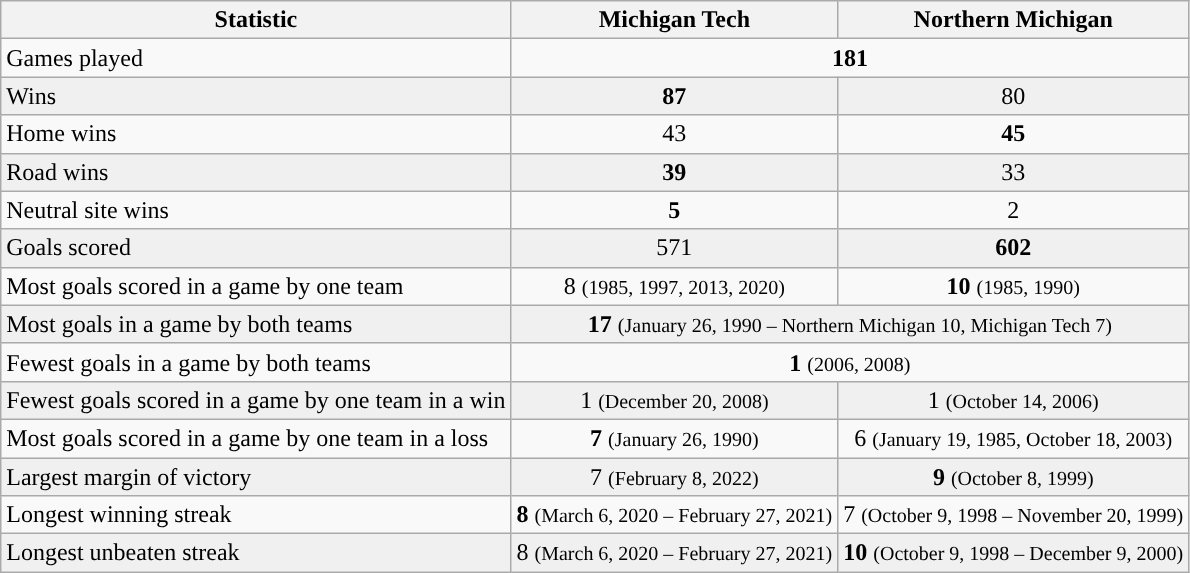<table class="wikitable">
<tr>
<th>Statistic</th>
<th>Michigan Tech</th>
<th>Northern Michigan</th>
</tr>
<tr>
<td>Games played</td>
<td align=center colspan=2><strong>181</strong></td>
</tr>
<tr bgcolor=f0f0f0>
<td>Wins</td>
<td align=center><strong>87</strong></td>
<td align=center>80</td>
</tr>
<tr>
<td>Home wins</td>
<td align=center>43</td>
<td align=center><strong>45</strong></td>
</tr>
<tr bgcolor=f0f0f0>
<td>Road wins</td>
<td align=center><strong>39</strong></td>
<td align=center>33</td>
</tr>
<tr>
<td>Neutral site wins</td>
<td align=center><strong>5</strong></td>
<td align=center>2</td>
</tr>
<tr bgcolor=f0f0f0>
<td>Goals scored</td>
<td align=center>571</td>
<td align="center"><strong>602</strong></td>
</tr>
<tr>
<td>Most goals scored in a game by one team</td>
<td align=center>8 <small>(1985, 1997, 2013, 2020)</small></td>
<td align=center><strong>10</strong> <small>(1985, 1990)</small></td>
</tr>
<tr bgcolor=f0f0f0>
<td>Most goals in a game by both teams</td>
<td align=center colspan=2><strong>17</strong> <small>(January 26, 1990 – Northern Michigan 10, Michigan Tech 7)</small></td>
</tr>
<tr>
<td>Fewest goals in a game by both teams</td>
<td align=center colspan=2><strong>1</strong> <small>(2006, 2008)</small></td>
</tr>
<tr bgcolor=f0f0f0>
<td>Fewest goals scored in a game by one team in a win</td>
<td align=center>1 <small>(December 20, 2008)</small></td>
<td align=center>1 <small>(October 14, 2006)</small></td>
</tr>
<tr>
<td>Most goals scored in a game by one team in a loss</td>
<td align=center><strong>7</strong> <small>(January 26, 1990)</small></td>
<td align=center>6 <small>(January 19, 1985, October 18, 2003)</small></td>
</tr>
<tr bgcolor=f0f0f0>
<td>Largest margin of victory</td>
<td align=center>7 <small>(February 8, 2022)</small></td>
<td align=center><strong>9</strong> <small>(October 8, 1999)</small></td>
</tr>
<tr>
<td>Longest winning streak</td>
<td align=center><strong>8</strong> <small>(March 6, 2020 – February 27, 2021)</small></td>
<td align=center>7 <small>(October 9, 1998 – November 20, 1999)</small></td>
</tr>
<tr bgcolor=f0f0f0>
<td>Longest unbeaten streak</td>
<td align=center>8 <small>(March 6, 2020 – February 27, 2021)</small></td>
<td align=center><strong>10</strong> <small>(October 9, 1998 – December 9, 2000)</small></td>
</tr>
</table>
